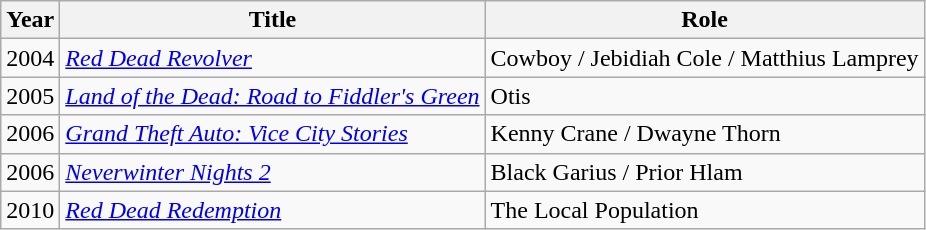<table class="wikitable sortable">
<tr>
<th>Year</th>
<th>Title</th>
<th>Role</th>
</tr>
<tr>
<td>2004</td>
<td><em><a href='#'>Red Dead Revolver</a></em></td>
<td>Cowboy / Jebidiah Cole / Matthius Lamprey</td>
</tr>
<tr>
<td>2005</td>
<td><em><a href='#'>Land of the Dead: Road to Fiddler's Green</a></em></td>
<td>Otis</td>
</tr>
<tr>
<td>2006</td>
<td><em><a href='#'>Grand Theft Auto: Vice City Stories</a></em></td>
<td>Kenny Crane / Dwayne Thorn</td>
</tr>
<tr>
<td>2006</td>
<td><em><a href='#'>Neverwinter Nights 2</a></em></td>
<td>Black Garius / Prior Hlam</td>
</tr>
<tr>
<td>2010</td>
<td><em><a href='#'>Red Dead Redemption</a></em></td>
<td>The Local Population</td>
</tr>
</table>
